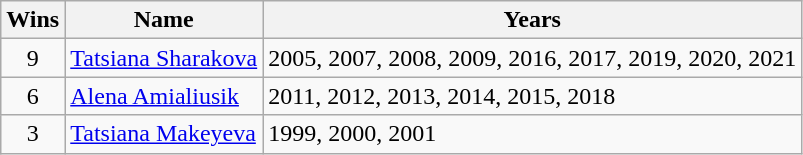<table class="wikitable">
<tr>
<th>Wins</th>
<th>Name</th>
<th>Years</th>
</tr>
<tr>
<td align=center>9</td>
<td><a href='#'>Tatsiana Sharakova</a></td>
<td align=left>2005, 2007, 2008, 2009, 2016, 2017, 2019, 2020, 2021</td>
</tr>
<tr>
<td align=center>6</td>
<td><a href='#'>Alena Amialiusik</a></td>
<td align=left>2011, 2012, 2013, 2014, 2015, 2018</td>
</tr>
<tr>
<td align=center>3</td>
<td><a href='#'>Tatsiana Makeyeva</a></td>
<td align=left>1999, 2000, 2001</td>
</tr>
</table>
